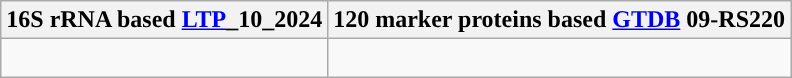<table class="wikitable">
<tr>
<th colspan=1>16S rRNA based <a href='#'>LTP</a>_10_2024</th>
<th colspan=1>120 marker proteins based <a href='#'>GTDB</a> 09-RS220</th>
</tr>
<tr>
<td style="vertical-align:top"><br></td>
<td><br></td>
</tr>
</table>
